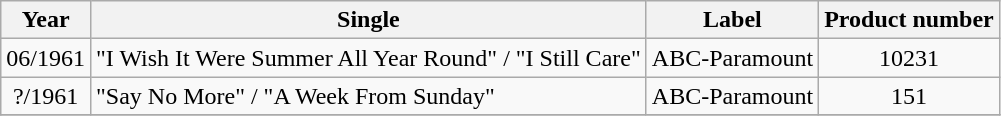<table class="wikitable" style="text-align:center;">
<tr>
<th>Year</th>
<th>Single</th>
<th>Label</th>
<th>Product number</th>
</tr>
<tr>
<td>06/1961</td>
<td style="text-align:left;">"I Wish It Were Summer All Year Round" / "I Still Care"</td>
<td>ABC-Paramount</td>
<td>10231</td>
</tr>
<tr>
<td>?/1961</td>
<td style="text-align:left;">"Say No More" / "A Week From Sunday"</td>
<td>ABC-Paramount</td>
<td>151</td>
</tr>
<tr>
</tr>
</table>
